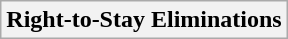<table class="wikitable" style="margin:1em auto;">
<tr>
<th rowspan="2">Right-to-Stay Eliminations</th>
</tr>
</table>
